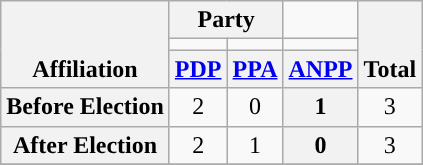<table class=wikitable style="text-align:center">
<tr style="vertical-align:bottom;">
<th rowspan=3>Affiliation</th>
<th colspan=2>Party</th>
<td></td>
<th rowspan=3>Total</th>
</tr>
<tr>
<td style="background-color:"></td>
<td style="background-color:"></td>
<td style="background-color:"></td>
</tr>
<tr>
<th><a href='#'>PDP</a></th>
<th><a href='#'>PPA</a></th>
<th><a href='#'>ANPP</a></th>
</tr>
<tr>
<th>Before Election</th>
<td>2</td>
<td>0</td>
<th>1</th>
<td>3</td>
</tr>
<tr>
<th>After Election</th>
<td>2</td>
<td>1</td>
<th>0</th>
<td>3</td>
</tr>
<tr>
</tr>
</table>
